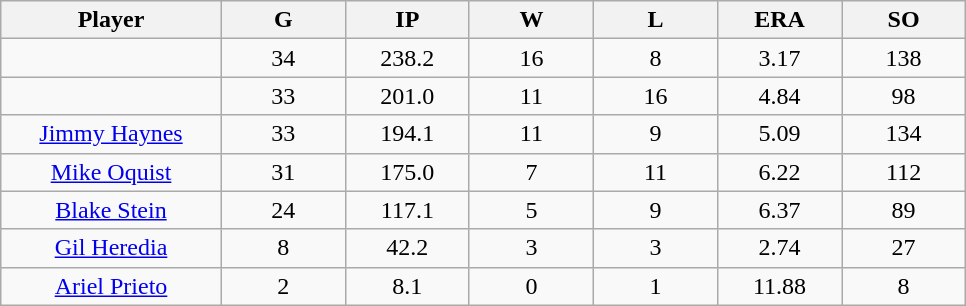<table class="wikitable sortable">
<tr>
<th bgcolor="#DDDDFF" width="16%">Player</th>
<th bgcolor="#DDDDFF" width="9%">G</th>
<th bgcolor="#DDDDFF" width="9%">IP</th>
<th bgcolor="#DDDDFF" width="9%">W</th>
<th bgcolor="#DDDDFF" width="9%">L</th>
<th bgcolor="#DDDDFF" width="9%">ERA</th>
<th bgcolor="#DDDDFF" width="9%">SO</th>
</tr>
<tr align="center">
<td></td>
<td>34</td>
<td>238.2</td>
<td>16</td>
<td>8</td>
<td>3.17</td>
<td>138</td>
</tr>
<tr align="center">
<td></td>
<td>33</td>
<td>201.0</td>
<td>11</td>
<td>16</td>
<td>4.84</td>
<td>98</td>
</tr>
<tr align="center">
<td><a href='#'>Jimmy Haynes</a></td>
<td>33</td>
<td>194.1</td>
<td>11</td>
<td>9</td>
<td>5.09</td>
<td>134</td>
</tr>
<tr align=center>
<td><a href='#'>Mike Oquist</a></td>
<td>31</td>
<td>175.0</td>
<td>7</td>
<td>11</td>
<td>6.22</td>
<td>112</td>
</tr>
<tr align=center>
<td><a href='#'>Blake Stein</a></td>
<td>24</td>
<td>117.1</td>
<td>5</td>
<td>9</td>
<td>6.37</td>
<td>89</td>
</tr>
<tr align=center>
<td><a href='#'>Gil Heredia</a></td>
<td>8</td>
<td>42.2</td>
<td>3</td>
<td>3</td>
<td>2.74</td>
<td>27</td>
</tr>
<tr align=center>
<td><a href='#'>Ariel Prieto</a></td>
<td>2</td>
<td>8.1</td>
<td>0</td>
<td>1</td>
<td>11.88</td>
<td>8</td>
</tr>
</table>
